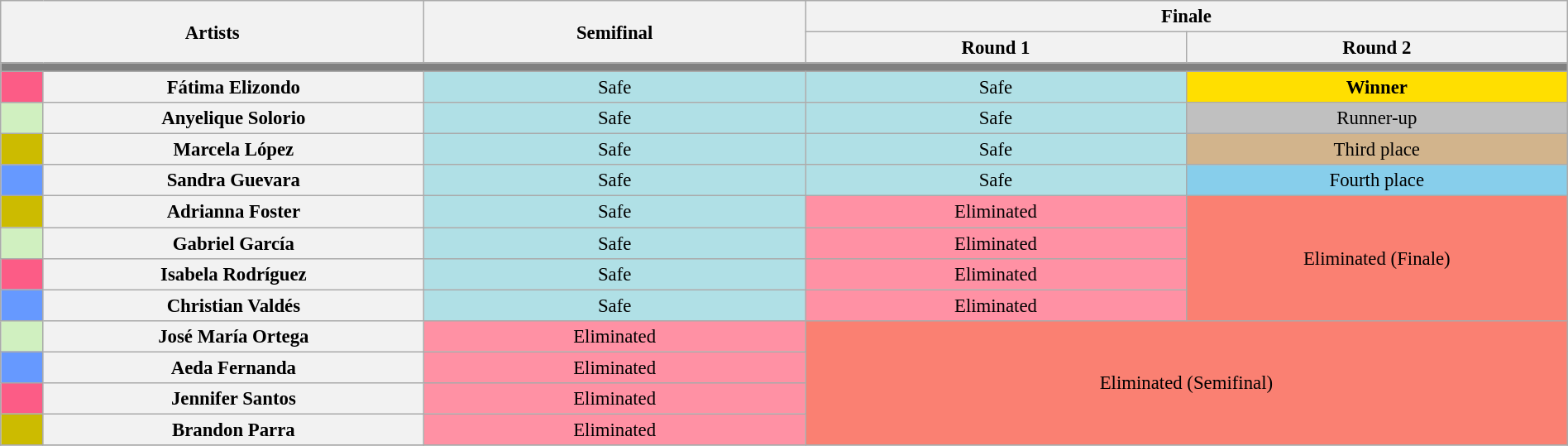<table class="wikitable" style="text-align:center; font-size:95%; width:100%">
<tr>
<th rowspan="2" colspan="2">Artists</th>
<th rowspan="2" style="width:18%">Semifinal</th>
<th colspan="2">Finale</th>
</tr>
<tr>
<th style="width:18%">Round 1</th>
<th style="width:18%">Round 2</th>
</tr>
<tr>
<th colspan="5" style="background:gray"></th>
</tr>
<tr>
<th style="background:#FC5C86"></th>
<th>Fátima Elizondo</th>
<td style="background:#b0e0e6">Safe</td>
<td style="background:#b0e0e6">Safe</td>
<th style="background:#FFDF00">Winner</th>
</tr>
<tr>
<th style="background:#d0f0c0"></th>
<th>Anyelique Solorio</th>
<td style="background:#b0e0e6">Safe</td>
<td style="background:#b0e0e6">Safe</td>
<td style="background:silver">Runner-up</td>
</tr>
<tr>
<th style="background:#CCBB00"></th>
<th>Marcela López</th>
<td style="background:#b0e0e6">Safe</td>
<td style="background:#b0e0e6">Safe</td>
<td style="background:tan">Third place</td>
</tr>
<tr>
<th style="background:#6699FF"></th>
<th>Sandra Guevara</th>
<td style="background:#b0e0e6">Safe</td>
<td style="background:#b0e0e6">Safe</td>
<td style="background:skyblue">Fourth place</td>
</tr>
<tr>
<th style="background:#CCBB00"></th>
<th>Adrianna Foster</th>
<td style="background:#b0e0e6">Safe</td>
<td style="background:#FF91A4">Eliminated</td>
<td rowspan="4" style="background:salmon">Eliminated (Finale)</td>
</tr>
<tr>
<th style="background:#d0f0c0"></th>
<th>Gabriel García</th>
<td style="background:#b0e0e6">Safe</td>
<td style="background:#FF91A4">Eliminated</td>
</tr>
<tr>
<th style="background:#FC5C86"></th>
<th>Isabela Rodríguez</th>
<td style="background:#b0e0e6">Safe</td>
<td style="background:#FF91A4">Eliminated</td>
</tr>
<tr>
<th style="background:#6699FF"></th>
<th>Christian Valdés</th>
<td style="background:#b0e0e6">Safe</td>
<td style="background:#FF91A4">Eliminated</td>
</tr>
<tr>
<th style="background:#d0f0c0; width:2%"></th>
<th style="width:18%">José María Ortega</th>
<td style="background:#FF91A4">Eliminated</td>
<td colspan="2" rowspan="4" style="background:salmon">Eliminated (Semifinal)</td>
</tr>
<tr>
<th style="background:#6699FF"></th>
<th>Aeda Fernanda</th>
<td style="background:#FF91A4">Eliminated</td>
</tr>
<tr>
<th style="background:#FC5C86"></th>
<th>Jennifer Santos</th>
<td style="background:#FF91A4">Eliminated</td>
</tr>
<tr>
<th style="background:#CCBB00"></th>
<th>Brandon Parra</th>
<td style="background:#FF91A4">Eliminated</td>
</tr>
<tr>
</tr>
</table>
